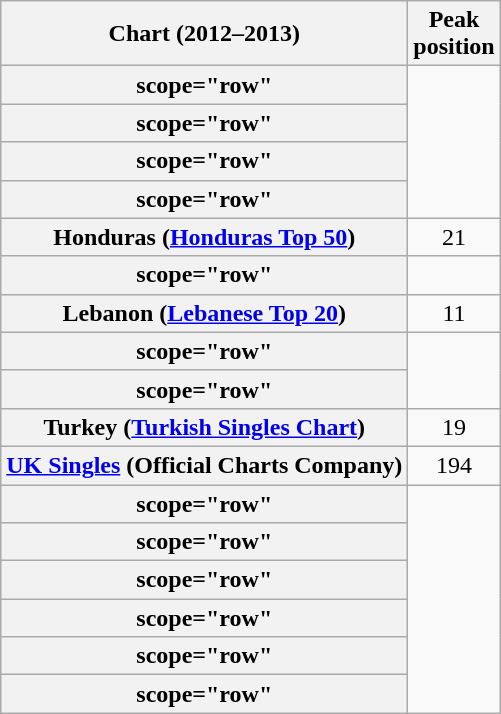<table class="wikitable plainrowheaders sortable" style="text-align:center">
<tr>
<th scope="col">Chart (2012–2013)</th>
<th scope="col">Peak<br>position</th>
</tr>
<tr>
<th>scope="row" </th>
</tr>
<tr>
<th>scope="row"</th>
</tr>
<tr>
<th>scope="row"</th>
</tr>
<tr>
<th>scope="row"</th>
</tr>
<tr>
<th scope="row">Honduras (<a href='#'>Honduras Top 50</a>)</th>
<td style="text-align:center;">21</td>
</tr>
<tr>
<th>scope="row"</th>
</tr>
<tr>
<th scope="row">Lebanon (<a href='#'>Lebanese Top 20</a>)</th>
<td style="text-align:center;">11</td>
</tr>
<tr>
<th>scope="row"</th>
</tr>
<tr>
<th>scope="row"</th>
</tr>
<tr>
<th scope="row">Turkey (<a href='#'>Turkish Singles Chart</a>)</th>
<td style="text-align:center;">19</td>
</tr>
<tr>
<th scope="row"><a href='#'>UK Singles</a> (Official Charts Company)</th>
<td style="text-align:center;">194</td>
</tr>
<tr>
<th>scope="row"</th>
</tr>
<tr>
<th>scope="row"</th>
</tr>
<tr>
<th>scope="row"</th>
</tr>
<tr>
<th>scope="row"</th>
</tr>
<tr>
<th>scope="row"</th>
</tr>
<tr>
<th>scope="row"</th>
</tr>
</table>
